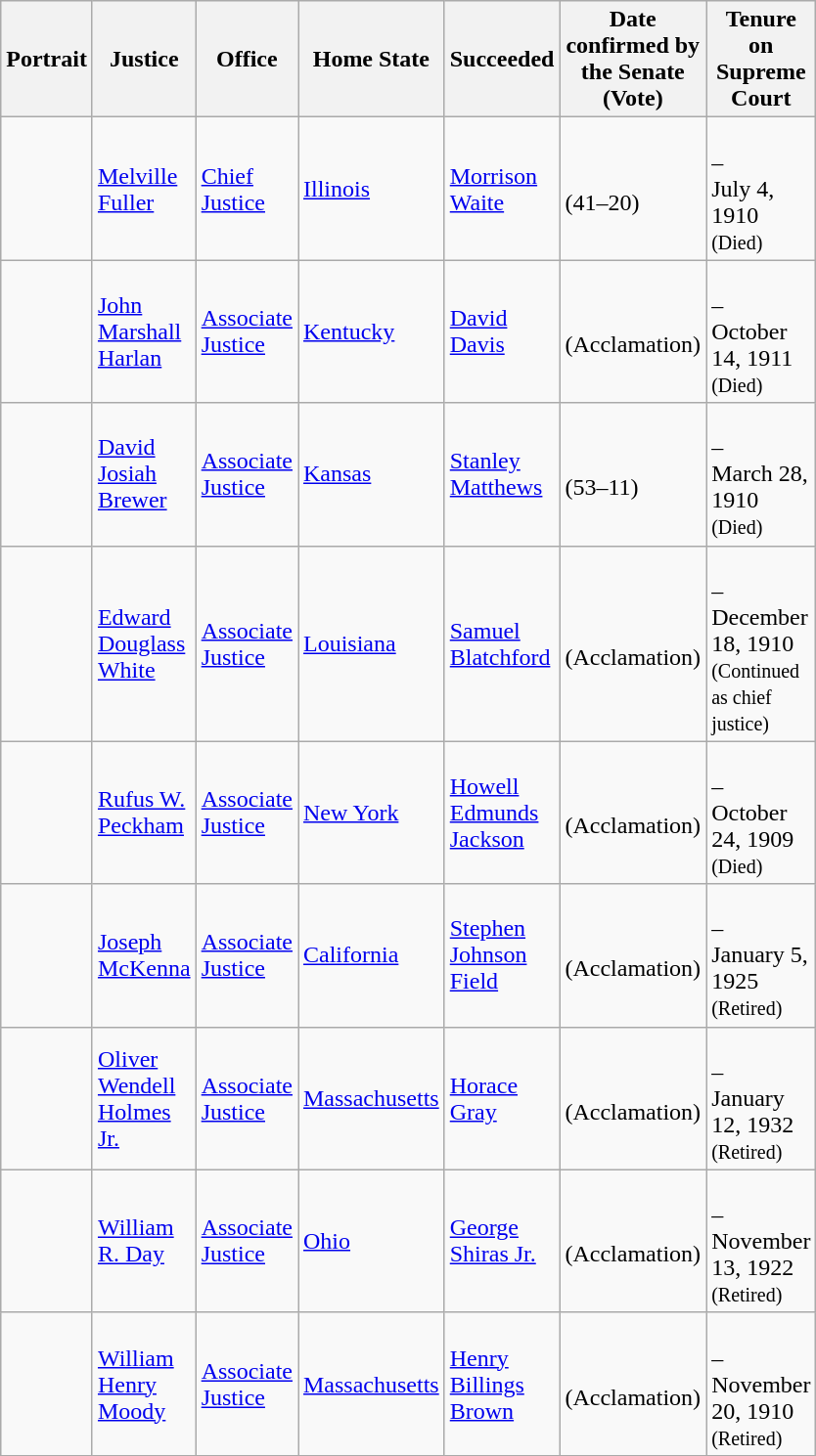<table class="wikitable sortable">
<tr>
<th scope="col" style="width: 10px;">Portrait</th>
<th scope="col" style="width: 10px;">Justice</th>
<th scope="col" style="width: 10px;">Office</th>
<th scope="col" style="width: 10px;">Home State</th>
<th scope="col" style="width: 10px;">Succeeded</th>
<th scope="col" style="width: 10px;">Date confirmed by the Senate<br>(Vote)</th>
<th scope="col" style="width: 10px;">Tenure on Supreme Court</th>
</tr>
<tr>
<td></td>
<td><a href='#'>Melville Fuller</a></td>
<td><a href='#'>Chief Justice</a></td>
<td><a href='#'>Illinois</a></td>
<td><a href='#'>Morrison Waite</a></td>
<td><br>(41–20)</td>
<td><br>–<br>July 4, 1910<br><small>(Died)</small></td>
</tr>
<tr>
<td></td>
<td><a href='#'>John Marshall Harlan</a></td>
<td><a href='#'>Associate Justice</a></td>
<td><a href='#'>Kentucky</a></td>
<td><a href='#'>David Davis</a></td>
<td><br>(Acclamation)</td>
<td><br>–<br>October 14, 1911<br><small>(Died)</small></td>
</tr>
<tr>
<td></td>
<td><a href='#'>David Josiah Brewer</a></td>
<td><a href='#'>Associate Justice</a></td>
<td><a href='#'>Kansas</a></td>
<td><a href='#'>Stanley Matthews</a></td>
<td><br>(53–11)</td>
<td><br>–<br>March 28, 1910<br><small>(Died)</small></td>
</tr>
<tr>
<td></td>
<td><a href='#'>Edward Douglass White</a></td>
<td><a href='#'>Associate Justice</a></td>
<td><a href='#'>Louisiana</a></td>
<td><a href='#'>Samuel Blatchford</a></td>
<td><br>(Acclamation)</td>
<td><br>–<br>December 18, 1910<br><small>(Continued as chief justice)</small></td>
</tr>
<tr>
<td></td>
<td><a href='#'>Rufus W. Peckham</a></td>
<td><a href='#'>Associate Justice</a></td>
<td><a href='#'>New York</a></td>
<td><a href='#'>Howell Edmunds Jackson</a></td>
<td><br>(Acclamation)</td>
<td><br>–<br>October 24, 1909<br><small>(Died)</small></td>
</tr>
<tr>
<td></td>
<td><a href='#'>Joseph McKenna</a></td>
<td><a href='#'>Associate Justice</a></td>
<td><a href='#'>California</a></td>
<td><a href='#'>Stephen Johnson Field</a></td>
<td><br>(Acclamation)</td>
<td><br>–<br>January 5, 1925<br><small>(Retired)</small></td>
</tr>
<tr>
<td></td>
<td><a href='#'>Oliver Wendell Holmes Jr.</a></td>
<td><a href='#'>Associate Justice</a></td>
<td><a href='#'>Massachusetts</a></td>
<td><a href='#'>Horace Gray</a></td>
<td><br>(Acclamation)</td>
<td><br>–<br>January 12, 1932<br><small>(Retired)</small></td>
</tr>
<tr>
<td></td>
<td><a href='#'>William R. Day</a></td>
<td><a href='#'>Associate Justice</a></td>
<td><a href='#'>Ohio</a></td>
<td><a href='#'>George Shiras Jr.</a></td>
<td><br>(Acclamation)</td>
<td><br>–<br>November 13, 1922<br><small>(Retired)</small></td>
</tr>
<tr>
<td></td>
<td><a href='#'>William Henry Moody</a></td>
<td><a href='#'>Associate Justice</a></td>
<td><a href='#'>Massachusetts</a></td>
<td><a href='#'>Henry Billings Brown</a></td>
<td><br>(Acclamation)</td>
<td><br>–<br>November 20, 1910<br><small>(Retired)</small></td>
</tr>
<tr>
</tr>
</table>
